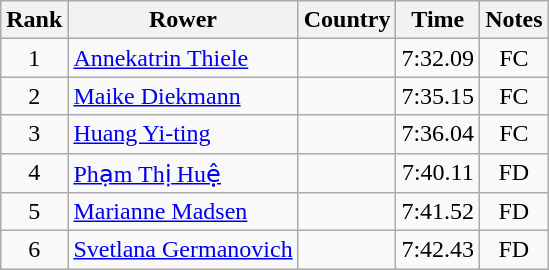<table class="wikitable" style="text-align:center">
<tr>
<th>Rank</th>
<th>Rower</th>
<th>Country</th>
<th>Time</th>
<th>Notes</th>
</tr>
<tr>
<td>1</td>
<td align="left"><a href='#'>Annekatrin Thiele</a></td>
<td align="left"></td>
<td>7:32.09</td>
<td>FC</td>
</tr>
<tr>
<td>2</td>
<td align="left"><a href='#'>Maike Diekmann</a></td>
<td align="left"></td>
<td>7:35.15</td>
<td>FC</td>
</tr>
<tr>
<td>3</td>
<td align="left"><a href='#'>Huang Yi-ting</a></td>
<td align="left"></td>
<td>7:36.04</td>
<td>FC</td>
</tr>
<tr>
<td>4</td>
<td align="left"><a href='#'>Phạm Thị Huệ</a></td>
<td align="left"></td>
<td>7:40.11</td>
<td>FD</td>
</tr>
<tr>
<td>5</td>
<td align="left"><a href='#'>Marianne Madsen</a></td>
<td align="left"></td>
<td>7:41.52</td>
<td>FD</td>
</tr>
<tr>
<td>6</td>
<td align="left"><a href='#'>Svetlana Germanovich</a></td>
<td align="left"></td>
<td>7:42.43</td>
<td>FD</td>
</tr>
</table>
